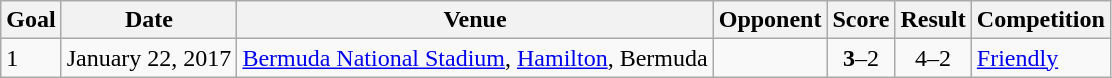<table class="wikitable" style=>
<tr>
<th>Goal</th>
<th>Date</th>
<th>Venue</th>
<th>Opponent</th>
<th>Score</th>
<th>Result</th>
<th>Competition</th>
</tr>
<tr>
<td>1</td>
<td>January 22, 2017</td>
<td><a href='#'>Bermuda National Stadium</a>, <a href='#'>Hamilton</a>, Bermuda</td>
<td></td>
<td align=center><strong>3</strong>–2</td>
<td align=center>4–2</td>
<td><a href='#'>Friendly</a></td>
</tr>
</table>
